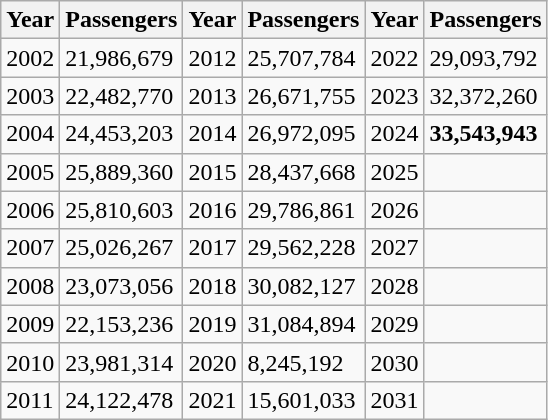<table class="wikitable">
<tr>
<th>Year</th>
<th>Passengers</th>
<th>Year</th>
<th>Passengers</th>
<th>Year</th>
<th>Passengers</th>
</tr>
<tr>
<td>2002</td>
<td>21,986,679</td>
<td>2012</td>
<td>25,707,784</td>
<td>2022</td>
<td>29,093,792</td>
</tr>
<tr>
<td>2003</td>
<td>22,482,770</td>
<td>2013</td>
<td>26,671,755</td>
<td>2023</td>
<td>32,372,260</td>
</tr>
<tr>
<td>2004</td>
<td>24,453,203</td>
<td>2014</td>
<td>26,972,095</td>
<td>2024</td>
<td><strong>33,543,943</strong></td>
</tr>
<tr>
<td>2005</td>
<td>25,889,360</td>
<td>2015</td>
<td>28,437,668</td>
<td>2025</td>
<td></td>
</tr>
<tr>
<td>2006</td>
<td>25,810,603</td>
<td>2016</td>
<td>29,786,861</td>
<td>2026</td>
<td></td>
</tr>
<tr>
<td>2007</td>
<td>25,026,267</td>
<td>2017</td>
<td>29,562,228</td>
<td>2027</td>
<td></td>
</tr>
<tr>
<td>2008</td>
<td>23,073,056</td>
<td>2018</td>
<td>30,082,127</td>
<td>2028</td>
<td></td>
</tr>
<tr>
<td>2009</td>
<td>22,153,236</td>
<td>2019</td>
<td>31,084,894</td>
<td>2029</td>
<td></td>
</tr>
<tr>
<td>2010</td>
<td>23,981,314</td>
<td>2020</td>
<td>8,245,192</td>
<td>2030</td>
<td></td>
</tr>
<tr>
<td>2011</td>
<td>24,122,478</td>
<td>2021</td>
<td>15,601,033</td>
<td>2031</td>
<td></td>
</tr>
</table>
